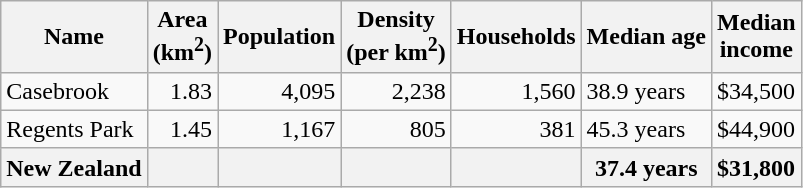<table class="wikitable">
<tr>
<th>Name</th>
<th>Area<br>(km<sup>2</sup>)</th>
<th>Population</th>
<th>Density<br>(per km<sup>2</sup>)</th>
<th>Households</th>
<th>Median age</th>
<th>Median<br>income</th>
</tr>
<tr>
<td>Casebrook</td>
<td style="text-align:right;">1.83</td>
<td style="text-align:right;">4,095</td>
<td style="text-align:right;">2,238</td>
<td style="text-align:right;">1,560</td>
<td>38.9 years</td>
<td>$34,500</td>
</tr>
<tr>
<td>Regents Park</td>
<td style="text-align:right;">1.45</td>
<td style="text-align:right;">1,167</td>
<td style="text-align:right;">805</td>
<td style="text-align:right;">381</td>
<td>45.3 years</td>
<td>$44,900</td>
</tr>
<tr>
<th>New Zealand</th>
<th></th>
<th></th>
<th></th>
<th></th>
<th>37.4 years</th>
<th style="text-align:left;">$31,800</th>
</tr>
</table>
